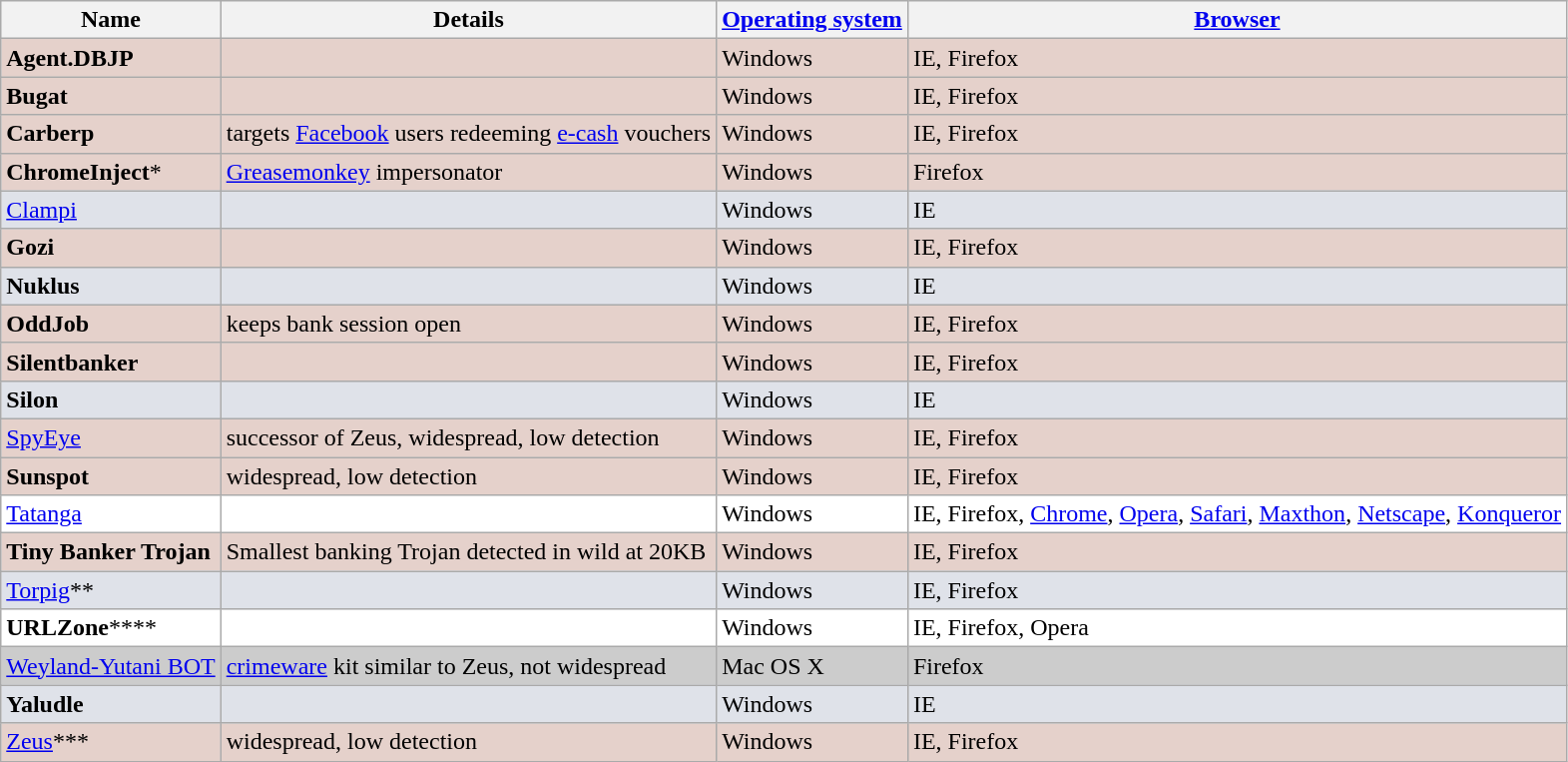<table class="wikitable sortable">
<tr>
<th>Name</th>
<th>Details</th>
<th><a href='#'>Operating system</a></th>
<th><a href='#'>Browser</a></th>
</tr>
<tr style="background:#e5d1cb;">
<td><strong>Agent.DBJP</strong></td>
<td></td>
<td>Windows</td>
<td>IE, Firefox</td>
</tr>
<tr style="background:#e5d1cb;">
<td><strong>Bugat</strong></td>
<td></td>
<td>Windows</td>
<td>IE, Firefox</td>
</tr>
<tr style="background:#e5d1cb;">
<td><strong>Carberp</strong></td>
<td>targets <a href='#'>Facebook</a> users redeeming <a href='#'>e-cash</a> vouchers</td>
<td>Windows</td>
<td>IE, Firefox</td>
</tr>
<tr style="background:#e5d1cb;">
<td><strong>ChromeInject</strong>*</td>
<td><a href='#'>Greasemonkey</a> impersonator</td>
<td>Windows</td>
<td>Firefox</td>
</tr>
<tr style="background:#dfe2e9;">
<td><a href='#'>Clampi</a></td>
<td></td>
<td>Windows</td>
<td>IE</td>
</tr>
<tr style="background:#e5d1cb;">
<td><strong>Gozi</strong></td>
<td></td>
<td>Windows</td>
<td>IE, Firefox</td>
</tr>
<tr style="background:#dfe2e9;">
<td><strong>Nuklus</strong></td>
<td></td>
<td>Windows</td>
<td>IE</td>
</tr>
<tr style="background:#e5d1cb;">
<td><strong>OddJob</strong></td>
<td>keeps bank session open</td>
<td>Windows</td>
<td>IE, Firefox</td>
</tr>
<tr style="background:#e5d1cb;">
<td><strong>Silentbanker</strong></td>
<td></td>
<td>Windows</td>
<td>IE, Firefox</td>
</tr>
<tr style="background:#dfe2e9;">
<td><strong>Silon</strong></td>
<td></td>
<td>Windows</td>
<td>IE</td>
</tr>
<tr style="background:#e5d1cb;">
<td><a href='#'>SpyEye</a></td>
<td>successor of Zeus, widespread, low detection</td>
<td>Windows</td>
<td>IE, Firefox</td>
</tr>
<tr style="background:#e5d1cb;">
<td><strong>Sunspot</strong></td>
<td>widespread, low detection</td>
<td>Windows</td>
<td>IE, Firefox</td>
</tr>
<tr style="background:#fff;">
<td><a href='#'>Tatanga</a></td>
<td></td>
<td>Windows</td>
<td>IE, Firefox, <a href='#'>Chrome</a>, <a href='#'>Opera</a>, <a href='#'>Safari</a>,  <a href='#'>Maxthon</a>, <a href='#'>Netscape</a>, <a href='#'>Konqueror</a></td>
</tr>
<tr style="background:#e5d1cb;">
<td><strong>Tiny Banker Trojan</strong></td>
<td>Smallest banking Trojan detected in wild at 20KB</td>
<td>Windows</td>
<td>IE, Firefox</td>
</tr>
<tr style="background:#dfe2e9;">
<td><a href='#'>Torpig</a>**</td>
<td></td>
<td>Windows</td>
<td>IE, Firefox</td>
</tr>
<tr style="background:#fff;">
<td><strong>URLZone</strong>****</td>
<td></td>
<td>Windows</td>
<td>IE, Firefox, Opera</td>
</tr>
<tr style="background:#ccc;">
<td><a href='#'>Weyland-Yutani BOT</a></td>
<td><a href='#'>crimeware</a> kit similar to Zeus, not widespread</td>
<td>Mac OS X</td>
<td>Firefox</td>
</tr>
<tr style="background:#dfe2e9;">
<td><strong>Yaludle</strong></td>
<td></td>
<td>Windows</td>
<td>IE</td>
</tr>
<tr style="background:#e5d1cb;">
<td><a href='#'>Zeus</a>***</td>
<td>widespread, low detection</td>
<td>Windows</td>
<td>IE, Firefox</td>
</tr>
</table>
